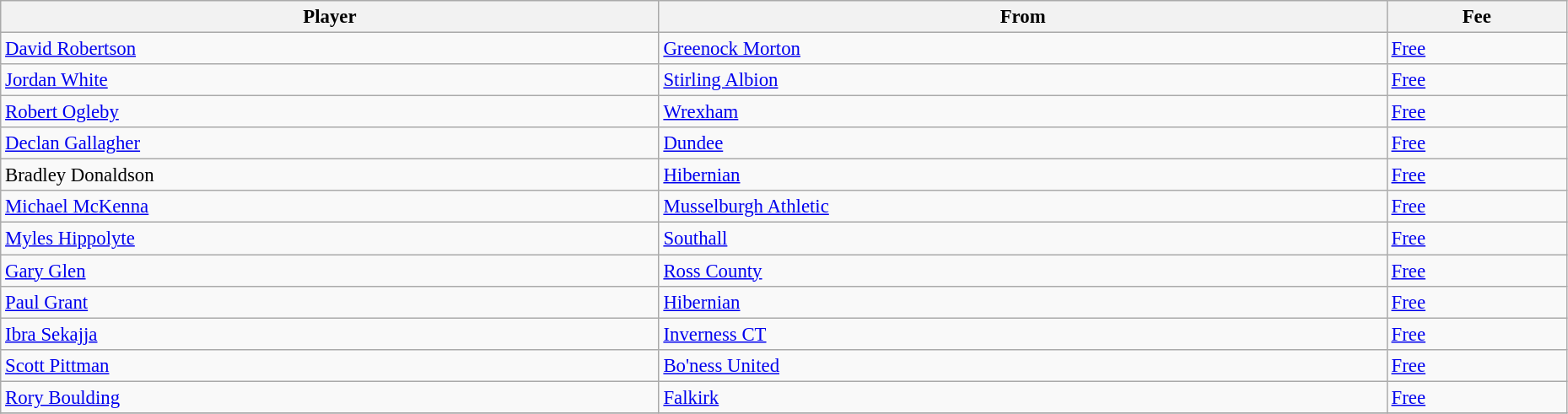<table class="wikitable" style="text-align:center; font-size:95%;width:98%; text-align:left">
<tr>
<th>Player</th>
<th>From</th>
<th>Fee</th>
</tr>
<tr>
<td> <a href='#'>David Robertson</a></td>
<td> <a href='#'>Greenock Morton</a></td>
<td><a href='#'>Free</a></td>
</tr>
<tr>
<td> <a href='#'>Jordan White</a></td>
<td> <a href='#'>Stirling Albion</a></td>
<td><a href='#'>Free</a></td>
</tr>
<tr>
<td> <a href='#'>Robert Ogleby</a></td>
<td> <a href='#'>Wrexham</a></td>
<td><a href='#'>Free</a></td>
</tr>
<tr>
<td> <a href='#'>Declan Gallagher</a></td>
<td> <a href='#'>Dundee</a></td>
<td><a href='#'>Free</a></td>
</tr>
<tr>
<td> Bradley Donaldson</td>
<td> <a href='#'>Hibernian</a></td>
<td><a href='#'>Free</a></td>
</tr>
<tr>
<td> <a href='#'>Michael McKenna</a></td>
<td> <a href='#'>Musselburgh Athletic</a></td>
<td><a href='#'>Free</a></td>
</tr>
<tr>
<td> <a href='#'>Myles Hippolyte</a></td>
<td> <a href='#'>Southall</a></td>
<td><a href='#'>Free</a></td>
</tr>
<tr>
<td> <a href='#'>Gary Glen</a></td>
<td> <a href='#'>Ross County</a></td>
<td><a href='#'>Free</a></td>
</tr>
<tr>
<td> <a href='#'>Paul Grant</a></td>
<td> <a href='#'>Hibernian</a></td>
<td><a href='#'>Free</a></td>
</tr>
<tr>
<td> <a href='#'>Ibra Sekajja</a></td>
<td> <a href='#'>Inverness CT</a></td>
<td><a href='#'>Free</a></td>
</tr>
<tr>
<td> <a href='#'>Scott Pittman</a></td>
<td> <a href='#'>Bo'ness United</a></td>
<td><a href='#'>Free</a></td>
</tr>
<tr>
<td> <a href='#'>Rory Boulding</a></td>
<td> <a href='#'>Falkirk</a></td>
<td><a href='#'>Free</a></td>
</tr>
<tr>
</tr>
</table>
